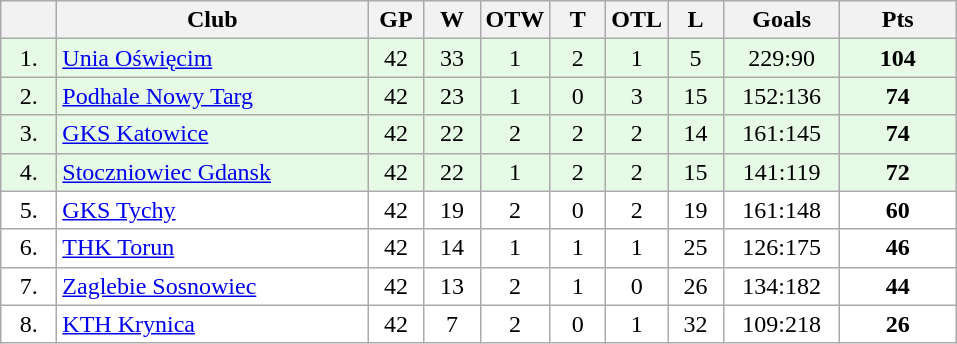<table class="wikitable">
<tr>
<th width="30"></th>
<th width="200">Club</th>
<th width="30">GP</th>
<th width="30">W</th>
<th width="30">OTW</th>
<th width="30">T</th>
<th width="30">OTL</th>
<th width="30">L</th>
<th width="70">Goals</th>
<th width="70">Pts</th>
</tr>
<tr bgcolor="#e6fae6" align="center">
<td>1.</td>
<td align="left"><a href='#'>Unia Oświęcim</a></td>
<td>42</td>
<td>33</td>
<td>1</td>
<td>2</td>
<td>1</td>
<td>5</td>
<td>229:90</td>
<td><strong>104</strong></td>
</tr>
<tr bgcolor="#e6fae6" align="center">
<td>2.</td>
<td align="left"><a href='#'>Podhale Nowy Targ</a></td>
<td>42</td>
<td>23</td>
<td>1</td>
<td>0</td>
<td>3</td>
<td>15</td>
<td>152:136</td>
<td><strong>74</strong></td>
</tr>
<tr bgcolor="#e6fae6" align="center">
<td>3.</td>
<td align="left"><a href='#'>GKS Katowice</a></td>
<td>42</td>
<td>22</td>
<td>2</td>
<td>2</td>
<td>2</td>
<td>14</td>
<td>161:145</td>
<td><strong>74</strong></td>
</tr>
<tr bgcolor="#e6fae6" align="center">
<td>4.</td>
<td align="left"><a href='#'>Stoczniowiec Gdansk</a></td>
<td>42</td>
<td>22</td>
<td>1</td>
<td>2</td>
<td>2</td>
<td>15</td>
<td>141:119</td>
<td><strong>72</strong></td>
</tr>
<tr bgcolor="#FFFFFF" align="center">
<td>5.</td>
<td align="left"><a href='#'>GKS Tychy</a></td>
<td>42</td>
<td>19</td>
<td>2</td>
<td>0</td>
<td>2</td>
<td>19</td>
<td>161:148</td>
<td><strong>60</strong></td>
</tr>
<tr bgcolor="#FFFFFF" align="center">
<td>6.</td>
<td align="left"><a href='#'>THK Torun</a></td>
<td>42</td>
<td>14</td>
<td>1</td>
<td>1</td>
<td>1</td>
<td>25</td>
<td>126:175</td>
<td><strong>46</strong></td>
</tr>
<tr bgcolor="#FFFFFF" align="center">
<td>7.</td>
<td align="left"><a href='#'>Zaglebie Sosnowiec</a></td>
<td>42</td>
<td>13</td>
<td>2</td>
<td>1</td>
<td>0</td>
<td>26</td>
<td>134:182</td>
<td><strong>44</strong></td>
</tr>
<tr bgcolor="#FFFFFF" align="center">
<td>8.</td>
<td align="left"><a href='#'>KTH Krynica</a></td>
<td>42</td>
<td>7</td>
<td>2</td>
<td>0</td>
<td>1</td>
<td>32</td>
<td>109:218</td>
<td><strong>26</strong></td>
</tr>
</table>
